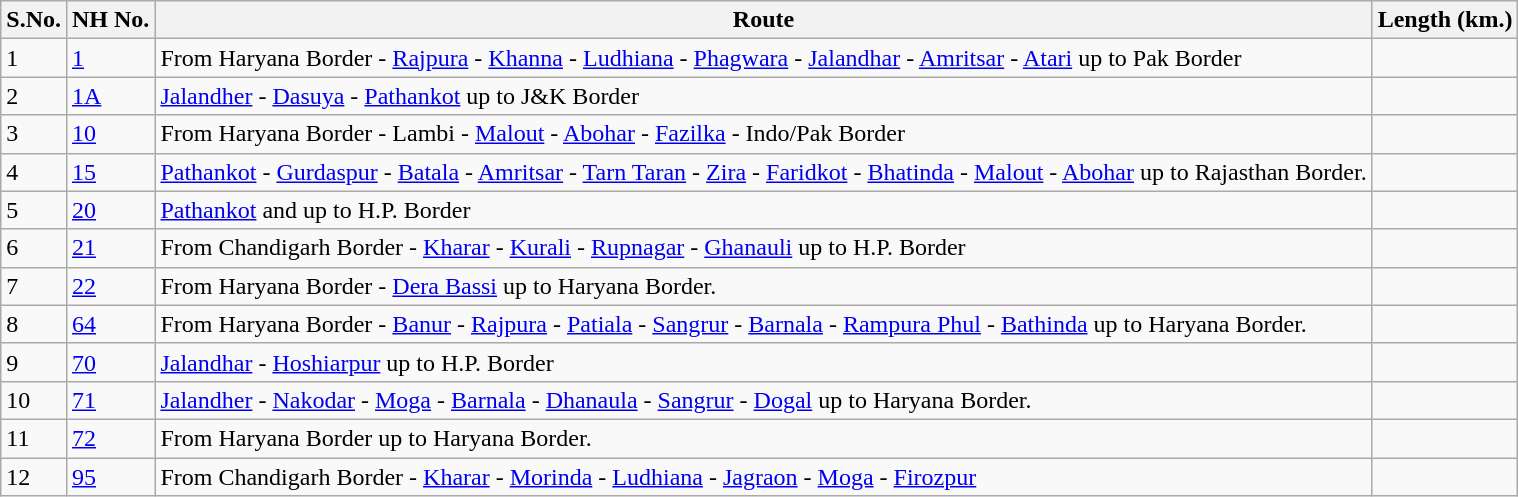<table class="wikitable">
<tr>
<th>S.No.</th>
<th>NH No.</th>
<th>Route</th>
<th>Length (km.)</th>
</tr>
<tr>
<td>1</td>
<td><a href='#'>1</a></td>
<td>From Haryana Border - <a href='#'>Rajpura</a> - <a href='#'>Khanna</a> - <a href='#'>Ludhiana</a> - <a href='#'>Phagwara</a> - <a href='#'>Jalandhar</a> - <a href='#'>Amritsar</a> - <a href='#'>Atari</a>  up to Pak Border</td>
<td></td>
</tr>
<tr>
<td>2</td>
<td><a href='#'>1A</a></td>
<td><a href='#'>Jalandher</a> - <a href='#'>Dasuya</a> - <a href='#'>Pathankot</a>  up to J&K Border</td>
<td></td>
</tr>
<tr>
<td>3</td>
<td><a href='#'>10</a></td>
<td>From Haryana Border - Lambi - <a href='#'>Malout</a> - <a href='#'>Abohar</a> - <a href='#'>Fazilka</a> - Indo/Pak Border</td>
<td></td>
</tr>
<tr>
<td>4</td>
<td><a href='#'>15</a></td>
<td><a href='#'>Pathankot</a> - <a href='#'>Gurdaspur</a> - <a href='#'>Batala</a> - <a href='#'>Amritsar</a> - <a href='#'>Tarn Taran</a> - <a href='#'>Zira</a> - <a href='#'>Faridkot</a> - <a href='#'>Bhatinda</a> - <a href='#'>Malout</a> - <a href='#'>Abohar</a>  up to Rajasthan Border.</td>
<td></td>
</tr>
<tr>
<td>5</td>
<td><a href='#'>20</a></td>
<td><a href='#'>Pathankot</a> and up to H.P. Border</td>
<td></td>
</tr>
<tr>
<td>6</td>
<td><a href='#'>21</a></td>
<td>From Chandigarh Border - <a href='#'>Kharar</a> - <a href='#'>Kurali</a> - <a href='#'>Rupnagar</a> - <a href='#'>Ghanauli</a>  up to H.P. Border</td>
<td></td>
</tr>
<tr>
<td>7</td>
<td><a href='#'>22</a></td>
<td>From Haryana Border - <a href='#'>Dera Bassi</a>  up to Haryana Border.</td>
<td></td>
</tr>
<tr>
<td>8</td>
<td><a href='#'>64</a></td>
<td>From Haryana Border - <a href='#'>Banur</a> - <a href='#'>Rajpura</a> - <a href='#'>Patiala</a> - <a href='#'>Sangrur</a> - <a href='#'>Barnala</a> - <a href='#'>Rampura Phul</a> - <a href='#'>Bathinda</a>  up to Haryana Border.</td>
<td></td>
</tr>
<tr>
<td>9</td>
<td><a href='#'>70</a></td>
<td><a href='#'>Jalandhar</a> - <a href='#'>Hoshiarpur</a>  up to H.P. Border</td>
<td></td>
</tr>
<tr>
<td>10</td>
<td><a href='#'>71</a></td>
<td><a href='#'>Jalandher</a> - <a href='#'>Nakodar</a> - <a href='#'>Moga</a> - <a href='#'>Barnala</a> - <a href='#'>Dhanaula</a> - <a href='#'>Sangrur</a> - <a href='#'>Dogal</a>  up to Haryana Border.</td>
<td></td>
</tr>
<tr>
<td>11</td>
<td><a href='#'>72</a></td>
<td>From Haryana Border up to Haryana Border.</td>
<td></td>
</tr>
<tr>
<td>12</td>
<td><a href='#'>95</a></td>
<td>From Chandigarh Border - <a href='#'>Kharar</a> - <a href='#'>Morinda</a> - <a href='#'>Ludhiana</a> - <a href='#'>Jagraon</a> - <a href='#'>Moga</a> - <a href='#'>Firozpur</a></td>
<td></td>
</tr>
</table>
